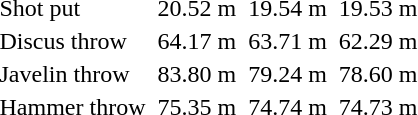<table>
<tr>
<td>Shot put</td>
<td></td>
<td>20.52 m</td>
<td></td>
<td>19.54 m</td>
<td></td>
<td>19.53 m</td>
</tr>
<tr>
<td>Discus throw</td>
<td></td>
<td>64.17 m</td>
<td></td>
<td>63.71 m</td>
<td></td>
<td>62.29 m</td>
</tr>
<tr>
<td>Javelin throw</td>
<td></td>
<td>83.80 m</td>
<td></td>
<td>79.24 m</td>
<td></td>
<td>78.60 m</td>
</tr>
<tr>
<td>Hammer throw</td>
<td></td>
<td>75.35 m</td>
<td></td>
<td>74.74 m</td>
<td></td>
<td>74.73 m</td>
</tr>
</table>
